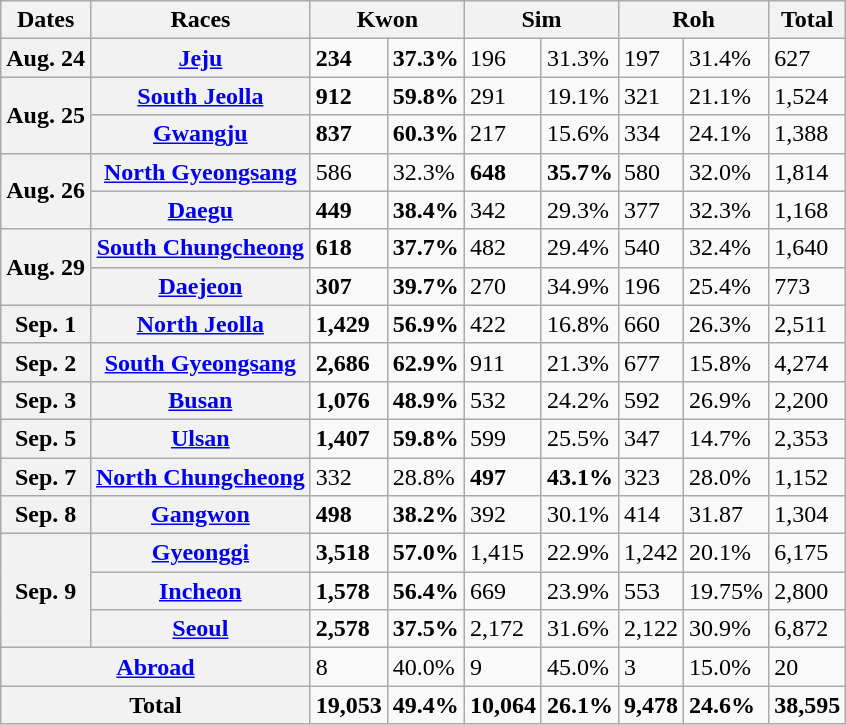<table class=wikitable>
<tr>
<th>Dates</th>
<th>Races</th>
<th colspan="2">Kwon</th>
<th colspan="2">Sim</th>
<th colspan="2">Roh</th>
<th>Total</th>
</tr>
<tr>
<th>Aug. 24</th>
<th><a href='#'>Jeju</a></th>
<td><strong>234</strong></td>
<td><strong>37.3%</strong></td>
<td>196</td>
<td>31.3%</td>
<td>197</td>
<td>31.4%</td>
<td>627</td>
</tr>
<tr>
<th rowspan="2">Aug. 25</th>
<th><a href='#'>South Jeolla</a></th>
<td><strong>912</strong></td>
<td><strong>59.8%</strong></td>
<td>291</td>
<td>19.1%</td>
<td>321</td>
<td>21.1%</td>
<td>1,524</td>
</tr>
<tr>
<th><a href='#'>Gwangju</a></th>
<td><strong>837</strong></td>
<td><strong>60.3%</strong></td>
<td>217</td>
<td>15.6%</td>
<td>334</td>
<td>24.1%</td>
<td>1,388</td>
</tr>
<tr>
<th rowspan="2">Aug. 26</th>
<th><a href='#'>North Gyeongsang</a></th>
<td>586</td>
<td>32.3%</td>
<td><strong>648</strong></td>
<td><strong>35.7%</strong></td>
<td>580</td>
<td>32.0%</td>
<td>1,814</td>
</tr>
<tr>
<th><a href='#'>Daegu</a></th>
<td><strong>449</strong></td>
<td><strong>38.4%</strong></td>
<td>342</td>
<td>29.3%</td>
<td>377</td>
<td>32.3%</td>
<td>1,168</td>
</tr>
<tr>
<th rowspan="2">Aug. 29</th>
<th><a href='#'>South Chungcheong</a></th>
<td><strong>618</strong></td>
<td><strong>37.7%</strong></td>
<td>482</td>
<td>29.4%</td>
<td>540</td>
<td>32.4%</td>
<td>1,640</td>
</tr>
<tr>
<th><a href='#'>Daejeon</a></th>
<td><strong>307</strong></td>
<td><strong>39.7%</strong></td>
<td>270</td>
<td>34.9%</td>
<td>196</td>
<td>25.4%</td>
<td>773</td>
</tr>
<tr>
<th>Sep. 1</th>
<th><a href='#'>North Jeolla</a></th>
<td><strong>1,429</strong></td>
<td><strong>56.9%</strong></td>
<td>422</td>
<td>16.8%</td>
<td>660</td>
<td>26.3%</td>
<td>2,511</td>
</tr>
<tr>
<th>Sep. 2</th>
<th><a href='#'>South Gyeongsang</a></th>
<td><strong>2,686</strong></td>
<td><strong>62.9%</strong></td>
<td>911</td>
<td>21.3%</td>
<td>677</td>
<td>15.8%</td>
<td>4,274</td>
</tr>
<tr>
<th>Sep. 3</th>
<th><a href='#'>Busan</a></th>
<td><strong>1,076</strong></td>
<td><strong>48.9%</strong></td>
<td>532</td>
<td>24.2%</td>
<td>592</td>
<td>26.9%</td>
<td>2,200</td>
</tr>
<tr>
<th>Sep. 5</th>
<th><a href='#'>Ulsan</a></th>
<td><strong>1,407</strong></td>
<td><strong>59.8%</strong></td>
<td>599</td>
<td>25.5%</td>
<td>347</td>
<td>14.7%</td>
<td>2,353</td>
</tr>
<tr>
<th>Sep. 7</th>
<th><a href='#'>North Chungcheong</a></th>
<td>332</td>
<td>28.8%</td>
<td><strong>497</strong></td>
<td><strong>43.1%</strong></td>
<td>323</td>
<td>28.0%</td>
<td>1,152</td>
</tr>
<tr>
<th>Sep. 8</th>
<th><a href='#'>Gangwon</a></th>
<td><strong>498</strong></td>
<td><strong>38.2%</strong></td>
<td>392</td>
<td>30.1%</td>
<td>414</td>
<td>31.87</td>
<td>1,304</td>
</tr>
<tr>
<th rowspan="3">Sep. 9</th>
<th><a href='#'>Gyeonggi</a></th>
<td><strong>3,518</strong></td>
<td><strong>57.0%</strong></td>
<td>1,415</td>
<td>22.9%</td>
<td>1,242</td>
<td>20.1%</td>
<td>6,175</td>
</tr>
<tr>
<th><a href='#'>Incheon</a></th>
<td><strong>1,578</strong></td>
<td><strong>56.4%</strong></td>
<td>669</td>
<td>23.9%</td>
<td>553</td>
<td>19.75%</td>
<td>2,800</td>
</tr>
<tr>
<th><a href='#'>Seoul</a></th>
<td><strong>2,578</strong></td>
<td><strong>37.5%</strong></td>
<td>2,172</td>
<td>31.6%</td>
<td>2,122</td>
<td>30.9%</td>
<td>6,872</td>
</tr>
<tr>
<th colspan="2"><a href='#'>Abroad</a></th>
<td>8</td>
<td>40.0%</td>
<td>9</td>
<td>45.0%</td>
<td>3</td>
<td>15.0%</td>
<td>20</td>
</tr>
<tr>
<th colspan="2">Total</th>
<td><strong>19,053</strong></td>
<td><strong>49.4%</strong></td>
<td><strong>10,064</strong></td>
<td><strong>26.1%</strong></td>
<td><strong>9,478</strong></td>
<td><strong>24.6%</strong></td>
<td><strong>38,595</strong></td>
</tr>
</table>
